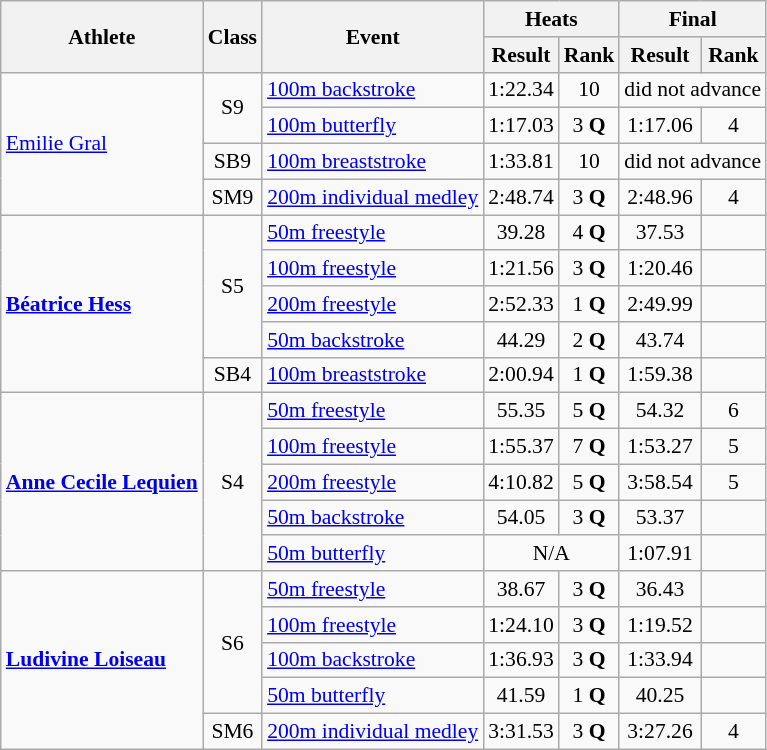<table class=wikitable style="font-size:90%">
<tr>
<th rowspan="2">Athlete</th>
<th rowspan="2">Class</th>
<th rowspan="2">Event</th>
<th colspan="2">Heats</th>
<th colspan="2">Final</th>
</tr>
<tr>
<th>Result</th>
<th>Rank</th>
<th>Result</th>
<th>Rank</th>
</tr>
<tr>
<td rowspan="4"><a href='#'>Emilie Gral</a></td>
<td rowspan="2" style="text-align:center;">S9</td>
<td><a href='#'>100m backstroke</a></td>
<td style="text-align:center;">1:22.34</td>
<td style="text-align:center;">10</td>
<td style="text-align:center;" colspan="2">did not advance</td>
</tr>
<tr>
<td><a href='#'>100m butterfly</a></td>
<td style="text-align:center;">1:17.03</td>
<td style="text-align:center;">3 <strong>Q</strong></td>
<td style="text-align:center;">1:17.06</td>
<td style="text-align:center;">4</td>
</tr>
<tr>
<td style="text-align:center;">SB9</td>
<td><a href='#'>100m breaststroke</a></td>
<td style="text-align:center;">1:33.81</td>
<td style="text-align:center;">10</td>
<td style="text-align:center;" colspan="2">did not advance</td>
</tr>
<tr>
<td style="text-align:center;">SM9</td>
<td><a href='#'>200m individual medley</a></td>
<td style="text-align:center;">2:48.74</td>
<td style="text-align:center;">3 <strong>Q</strong></td>
<td style="text-align:center;">2:48.96</td>
<td style="text-align:center;">4</td>
</tr>
<tr>
<td rowspan="5"><strong><a href='#'>Béatrice Hess</a></strong></td>
<td rowspan="4" style="text-align:center;">S5</td>
<td><a href='#'>50m freestyle</a></td>
<td style="text-align:center;">39.28</td>
<td style="text-align:center;">4 <strong>Q</strong></td>
<td style="text-align:center;">37.53</td>
<td style="text-align:center;"></td>
</tr>
<tr>
<td><a href='#'>100m freestyle</a></td>
<td style="text-align:center;">1:21.56</td>
<td style="text-align:center;">3 <strong>Q</strong></td>
<td style="text-align:center;">1:20.46</td>
<td style="text-align:center;"></td>
</tr>
<tr>
<td><a href='#'>200m freestyle</a></td>
<td style="text-align:center;">2:52.33</td>
<td style="text-align:center;">1 <strong>Q</strong></td>
<td style="text-align:center;">2:49.99</td>
<td style="text-align:center;"></td>
</tr>
<tr>
<td><a href='#'>50m backstroke</a></td>
<td style="text-align:center;">44.29</td>
<td style="text-align:center;">2 <strong>Q</strong></td>
<td style="text-align:center;">43.74</td>
<td style="text-align:center;"></td>
</tr>
<tr>
<td style="text-align:center;">SB4</td>
<td><a href='#'>100m breaststroke</a></td>
<td style="text-align:center;">2:00.94</td>
<td style="text-align:center;">1 <strong>Q</strong></td>
<td style="text-align:center;">1:59.38</td>
<td style="text-align:center;"></td>
</tr>
<tr>
<td rowspan="5"><strong><a href='#'>Anne Cecile Lequien</a></strong></td>
<td rowspan="5" style="text-align:center;">S4</td>
<td><a href='#'>50m freestyle</a></td>
<td style="text-align:center;">55.35</td>
<td style="text-align:center;">5 <strong>Q</strong></td>
<td style="text-align:center;">54.32</td>
<td style="text-align:center;">6</td>
</tr>
<tr>
<td><a href='#'>100m freestyle</a></td>
<td style="text-align:center;">1:55.37</td>
<td style="text-align:center;">7 <strong>Q</strong></td>
<td style="text-align:center;">1:53.27</td>
<td style="text-align:center;">5</td>
</tr>
<tr>
<td><a href='#'>200m freestyle</a></td>
<td style="text-align:center;">4:10.82</td>
<td style="text-align:center;">5 <strong>Q</strong></td>
<td style="text-align:center;">3:58.54</td>
<td style="text-align:center;">5</td>
</tr>
<tr>
<td><a href='#'>50m backstroke</a></td>
<td style="text-align:center;">54.05</td>
<td style="text-align:center;">3 <strong>Q</strong></td>
<td style="text-align:center;">53.37</td>
<td style="text-align:center;"></td>
</tr>
<tr>
<td><a href='#'>50m butterfly</a></td>
<td style="text-align:center;" colspan="2">N/A</td>
<td style="text-align:center;">1:07.91</td>
<td style="text-align:center;"></td>
</tr>
<tr>
<td rowspan="5"><strong><a href='#'>Ludivine Loiseau</a></strong></td>
<td rowspan="4" style="text-align:center;">S6</td>
<td><a href='#'>50m freestyle</a></td>
<td style="text-align:center;">38.67</td>
<td style="text-align:center;">3 <strong>Q</strong></td>
<td style="text-align:center;">36.43</td>
<td style="text-align:center;"></td>
</tr>
<tr>
<td><a href='#'>100m freestyle</a></td>
<td style="text-align:center;">1:24.10</td>
<td style="text-align:center;">3 <strong>Q</strong></td>
<td style="text-align:center;">1:19.52</td>
<td style="text-align:center;"></td>
</tr>
<tr>
<td><a href='#'>100m backstroke</a></td>
<td style="text-align:center;">1:36.93</td>
<td style="text-align:center;">3 <strong>Q</strong></td>
<td style="text-align:center;">1:33.94</td>
<td style="text-align:center;"></td>
</tr>
<tr>
<td><a href='#'>50m butterfly</a></td>
<td style="text-align:center;">41.59</td>
<td style="text-align:center;">1 <strong>Q</strong></td>
<td style="text-align:center;">40.25</td>
<td style="text-align:center;"></td>
</tr>
<tr>
<td style="text-align:center;">SM6</td>
<td><a href='#'>200m individual medley</a></td>
<td style="text-align:center;">3:31.53</td>
<td style="text-align:center;">3 <strong>Q</strong></td>
<td style="text-align:center;">3:27.26</td>
<td style="text-align:center;">4</td>
</tr>
</table>
